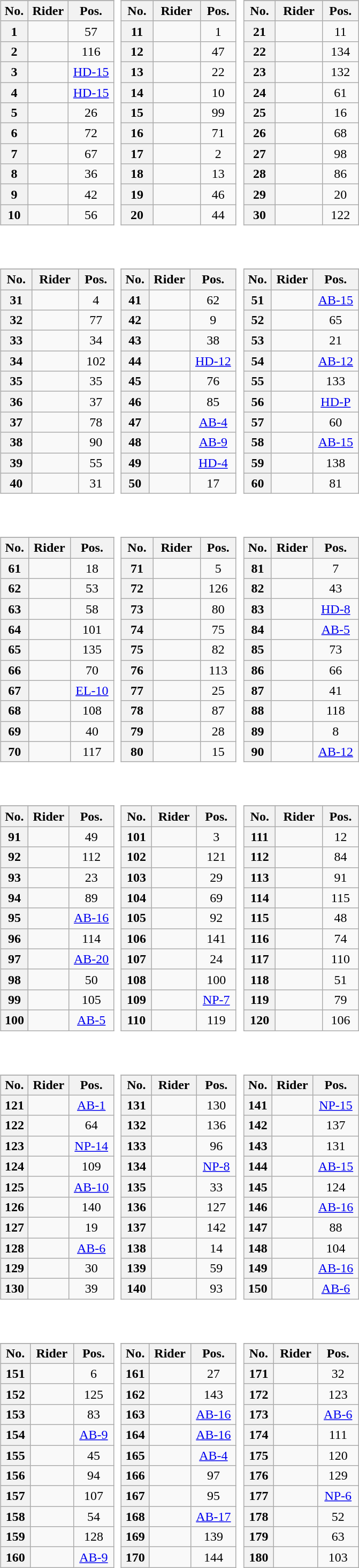<table>
<tr valign="top">
<td style="width:33%;"><br><table class="wikitable plainrowheaders" style="width:97%">
<tr>
</tr>
<tr style="text-align:center;">
<th scope="col">No.</th>
<th scope="col">Rider</th>
<th scope="col">Pos.</th>
</tr>
<tr>
<th scope="row" style="text-align:center;">1</th>
<td></td>
<td style="text-align:center;">57</td>
</tr>
<tr>
<th scope="row" style="text-align:center;">2</th>
<td></td>
<td style="text-align:center;">116</td>
</tr>
<tr>
<th scope="row" style="text-align:center;">3</th>
<td></td>
<td style="text-align:center;"><a href='#'>HD-15</a></td>
</tr>
<tr>
<th scope="row" style="text-align:center;">4</th>
<td></td>
<td style="text-align:center;"><a href='#'>HD-15</a></td>
</tr>
<tr>
<th scope="row" style="text-align:center;">5</th>
<td></td>
<td style="text-align:center;">26</td>
</tr>
<tr>
<th scope="row" style="text-align:center;">6</th>
<td></td>
<td style="text-align:center;">72</td>
</tr>
<tr>
<th scope="row" style="text-align:center;">7</th>
<td></td>
<td style="text-align:center;">67</td>
</tr>
<tr>
<th scope="row" style="text-align:center;">8</th>
<td></td>
<td style="text-align:center;">36</td>
</tr>
<tr>
<th scope="row" style="text-align:center;">9</th>
<td></td>
<td style="text-align:center;">42</td>
</tr>
<tr>
<th scope="row" style="text-align:center;">10</th>
<td></td>
<td style="text-align:center;">56</td>
</tr>
</table>
</td>
<td><br><table class="wikitable plainrowheaders" style="width:97%">
<tr>
</tr>
<tr style="text-align:center;">
<th scope="col">No.</th>
<th scope="col">Rider</th>
<th scope="col">Pos.</th>
</tr>
<tr>
<th scope="row" style="text-align:center;">11</th>
<td> </td>
<td style="text-align:center;">1</td>
</tr>
<tr>
<th scope="row" style="text-align:center;">12</th>
<td></td>
<td style="text-align:center;">47</td>
</tr>
<tr>
<th scope="row" style="text-align:center;">13</th>
<td></td>
<td style="text-align:center;">22</td>
</tr>
<tr>
<th scope="row" style="text-align:center;">14</th>
<td></td>
<td style="text-align:center;">10</td>
</tr>
<tr>
<th scope="row" style="text-align:center;">15</th>
<td></td>
<td style="text-align:center;">99</td>
</tr>
<tr>
<th scope="row" style="text-align:center;">16</th>
<td></td>
<td style="text-align:center;">71</td>
</tr>
<tr>
<th scope="row" style="text-align:center;">17</th>
<td> </td>
<td style="text-align:center;">2</td>
</tr>
<tr>
<th scope="row" style="text-align:center;">18</th>
<td></td>
<td style="text-align:center;">13</td>
</tr>
<tr>
<th scope="row" style="text-align:center;">19</th>
<td></td>
<td style="text-align:center;">46</td>
</tr>
<tr>
<th scope="row" style="text-align:center;">20</th>
<td></td>
<td style="text-align:center;">44</td>
</tr>
</table>
</td>
<td><br><table class="wikitable plainrowheaders" style="width:97%">
<tr>
</tr>
<tr style="text-align:center;">
<th scope="col">No.</th>
<th scope="col">Rider</th>
<th scope="col">Pos.</th>
</tr>
<tr>
<th scope="row" style="text-align:center;">21</th>
<td></td>
<td style="text-align:center;">11</td>
</tr>
<tr>
<th scope="row" style="text-align:center;">22</th>
<td></td>
<td style="text-align:center;">134</td>
</tr>
<tr>
<th scope="row" style="text-align:center;">23</th>
<td></td>
<td style="text-align:center;">132</td>
</tr>
<tr>
<th scope="row" style="text-align:center;">24</th>
<td></td>
<td style="text-align:center;">61</td>
</tr>
<tr>
<th scope="row" style="text-align:center;">25</th>
<td></td>
<td style="text-align:center;">16</td>
</tr>
<tr>
<th scope="row" style="text-align:center;">26</th>
<td></td>
<td style="text-align:center;">68</td>
</tr>
<tr>
<th scope="row" style="text-align:center;">27</th>
<td></td>
<td style="text-align:center;">98</td>
</tr>
<tr>
<th scope="row" style="text-align:center;">28</th>
<td></td>
<td style="text-align:center;">86</td>
</tr>
<tr>
<th scope="row" style="text-align:center;">29</th>
<td></td>
<td style="text-align:center;">20</td>
</tr>
<tr>
<th scope="row" style="text-align:center;">30</th>
<td></td>
<td style="text-align:center;">122</td>
</tr>
</table>
</td>
</tr>
<tr valign="top">
<td><br><table class="wikitable plainrowheaders" style="width:97%">
<tr>
</tr>
<tr style="text-align:center;">
<th scope="col">No.</th>
<th scope="col">Rider</th>
<th scope="col">Pos.</th>
</tr>
<tr>
<th scope="row" style="text-align:center;">31</th>
<td> </td>
<td style="text-align:center;">4</td>
</tr>
<tr>
<th scope="row" style="text-align:center;">32</th>
<td></td>
<td style="text-align:center;">77</td>
</tr>
<tr>
<th scope="row" style="text-align:center;">33</th>
<td></td>
<td style="text-align:center;">34</td>
</tr>
<tr>
<th scope="row" style="text-align:center;">34</th>
<td></td>
<td style="text-align:center;">102</td>
</tr>
<tr>
<th scope="row" style="text-align:center;">35</th>
<td></td>
<td style="text-align:center;">35</td>
</tr>
<tr>
<th scope="row" style="text-align:center;">36</th>
<td></td>
<td style="text-align:center;">37</td>
</tr>
<tr>
<th scope="row" style="text-align:center;">37</th>
<td></td>
<td style="text-align:center;">78</td>
</tr>
<tr>
<th scope="row" style="text-align:center;">38</th>
<td></td>
<td style="text-align:center;">90</td>
</tr>
<tr>
<th scope="row" style="text-align:center;">39</th>
<td></td>
<td style="text-align:center;">55</td>
</tr>
<tr>
<th scope="row" style="text-align:center;">40</th>
<td></td>
<td style="text-align:center;">31</td>
</tr>
</table>
</td>
<td><br><table class="wikitable plainrowheaders" style="width:97%">
<tr>
</tr>
<tr style="text-align:center;">
<th scope="col">No.</th>
<th scope="col">Rider</th>
<th scope="col">Pos.</th>
</tr>
<tr>
<th scope="row" style="text-align:center;">41</th>
<td></td>
<td style="text-align:center;">62</td>
</tr>
<tr>
<th scope="row" style="text-align:center;">42</th>
<td></td>
<td style="text-align:center;">9</td>
</tr>
<tr>
<th scope="row" style="text-align:center;">43</th>
<td></td>
<td style="text-align:center;">38</td>
</tr>
<tr>
<th scope="row" style="text-align:center;">44</th>
<td></td>
<td style="text-align:center;"><a href='#'>HD-12</a></td>
</tr>
<tr>
<th scope="row" style="text-align:center;">45</th>
<td></td>
<td style="text-align:center;">76</td>
</tr>
<tr>
<th scope="row" style="text-align:center;">46</th>
<td></td>
<td style="text-align:center;">85</td>
</tr>
<tr>
<th scope="row" style="text-align:center;">47</th>
<td></td>
<td style="text-align:center;"><a href='#'>AB-4</a></td>
</tr>
<tr>
<th scope="row" style="text-align:center;">48</th>
<td></td>
<td style="text-align:center;"><a href='#'>AB-9</a></td>
</tr>
<tr>
<th scope="row" style="text-align:center;">49</th>
<td></td>
<td style="text-align:center;"><a href='#'>HD-4</a></td>
</tr>
<tr>
<th scope="row" style="text-align:center;">50</th>
<td></td>
<td style="text-align:center;">17</td>
</tr>
</table>
</td>
<td><br><table class="wikitable plainrowheaders" style="width:97%">
<tr>
</tr>
<tr style="text-align:center;">
<th scope="col">No.</th>
<th scope="col">Rider</th>
<th scope="col">Pos.</th>
</tr>
<tr>
<th scope="row" style="text-align:center;">51</th>
<td></td>
<td style="text-align:center;"><a href='#'>AB-15</a></td>
</tr>
<tr>
<th scope="row" style="text-align:center;">52</th>
<td></td>
<td style="text-align:center;">65</td>
</tr>
<tr>
<th scope="row" style="text-align:center;">53</th>
<td></td>
<td style="text-align:center;">21</td>
</tr>
<tr>
<th scope="row" style="text-align:center;">54</th>
<td></td>
<td style="text-align:center;"><a href='#'>AB-12</a></td>
</tr>
<tr>
<th scope="row" style="text-align:center;">55</th>
<td></td>
<td style="text-align:center;">133</td>
</tr>
<tr>
<th scope="row" style="text-align:center;">56</th>
<td></td>
<td style="text-align:center;"><a href='#'>HD-P</a></td>
</tr>
<tr>
<th scope="row" style="text-align:center;">57</th>
<td></td>
<td style="text-align:center;">60</td>
</tr>
<tr>
<th scope="row" style="text-align:center;">58</th>
<td></td>
<td style="text-align:center;"><a href='#'>AB-15</a></td>
</tr>
<tr>
<th scope="row" style="text-align:center;">59</th>
<td></td>
<td style="text-align:center;">138</td>
</tr>
<tr>
<th scope="row" style="text-align:center;">60</th>
<td></td>
<td style="text-align:center;">81</td>
</tr>
</table>
</td>
</tr>
<tr valign="top">
<td><br><table class="wikitable plainrowheaders" style="width:97%">
<tr>
</tr>
<tr style="text-align:center;">
<th scope="col">No.</th>
<th scope="col">Rider</th>
<th scope="col">Pos.</th>
</tr>
<tr>
<th scope="row" style="text-align:center;">61</th>
<td></td>
<td style="text-align:center;">18</td>
</tr>
<tr>
<th scope="row" style="text-align:center;">62</th>
<td></td>
<td style="text-align:center;">53</td>
</tr>
<tr>
<th scope="row" style="text-align:center;">63</th>
<td></td>
<td style="text-align:center;">58</td>
</tr>
<tr>
<th scope="row" style="text-align:center;">64</th>
<td></td>
<td style="text-align:center;">101</td>
</tr>
<tr>
<th scope="row" style="text-align:center;">65</th>
<td></td>
<td style="text-align:center;">135</td>
</tr>
<tr>
<th scope="row" style="text-align:center;">66</th>
<td></td>
<td style="text-align:center;">70</td>
</tr>
<tr>
<th scope="row" style="text-align:center;">67</th>
<td></td>
<td style="text-align:center;"><a href='#'>EL-10</a></td>
</tr>
<tr>
<th scope="row" style="text-align:center;">68</th>
<td></td>
<td style="text-align:center;">108</td>
</tr>
<tr>
<th scope="row" style="text-align:center;">69</th>
<td></td>
<td style="text-align:center;">40</td>
</tr>
<tr>
<th scope="row" style="text-align:center;">70</th>
<td></td>
<td style="text-align:center;">117</td>
</tr>
</table>
</td>
<td><br><table class="wikitable plainrowheaders" style="width:97%">
<tr>
</tr>
<tr style="text-align:center;">
<th scope="col">No.</th>
<th scope="col">Rider</th>
<th scope="col">Pos.</th>
</tr>
<tr>
<th scope="row" style="text-align:center;">71</th>
<td></td>
<td style="text-align:center;">5</td>
</tr>
<tr>
<th scope="row" style="text-align:center;">72</th>
<td></td>
<td style="text-align:center;">126</td>
</tr>
<tr>
<th scope="row" style="text-align:center;">73</th>
<td></td>
<td style="text-align:center;">80</td>
</tr>
<tr>
<th scope="row" style="text-align:center;">74</th>
<td></td>
<td style="text-align:center;">75</td>
</tr>
<tr>
<th scope="row" style="text-align:center;">75</th>
<td></td>
<td style="text-align:center;">82</td>
</tr>
<tr>
<th scope="row" style="text-align:center;">76</th>
<td></td>
<td style="text-align:center;">113</td>
</tr>
<tr>
<th scope="row" style="text-align:center;">77</th>
<td></td>
<td style="text-align:center;">25</td>
</tr>
<tr>
<th scope="row" style="text-align:center;">78</th>
<td></td>
<td style="text-align:center;">87</td>
</tr>
<tr>
<th scope="row" style="text-align:center;">79</th>
<td></td>
<td style="text-align:center;">28</td>
</tr>
<tr>
<th scope="row" style="text-align:center;">80</th>
<td></td>
<td style="text-align:center;">15</td>
</tr>
</table>
</td>
<td><br><table class="wikitable plainrowheaders" style="width:97%">
<tr>
</tr>
<tr style="text-align:center;">
<th scope="col">No.</th>
<th scope="col">Rider</th>
<th scope="col">Pos.</th>
</tr>
<tr>
<th scope="row" style="text-align:center;">81</th>
<td> </td>
<td style="text-align:center;">7</td>
</tr>
<tr>
<th scope="row" style="text-align:center;">82</th>
<td></td>
<td style="text-align:center;">43</td>
</tr>
<tr>
<th scope="row" style="text-align:center;">83</th>
<td></td>
<td style="text-align:center;"><a href='#'>HD-8</a></td>
</tr>
<tr>
<th scope="row" style="text-align:center;">84</th>
<td></td>
<td style="text-align:center;"><a href='#'>AB-5</a></td>
</tr>
<tr>
<th scope="row" style="text-align:center;">85</th>
<td></td>
<td style="text-align:center;">73</td>
</tr>
<tr>
<th scope="row" style="text-align:center;">86</th>
<td></td>
<td style="text-align:center;">66</td>
</tr>
<tr>
<th scope="row" style="text-align:center;">87</th>
<td></td>
<td style="text-align:center;">41</td>
</tr>
<tr>
<th scope="row" style="text-align:center;">88</th>
<td></td>
<td style="text-align:center;">118</td>
</tr>
<tr>
<th scope="row" style="text-align:center;">89</th>
<td> </td>
<td style="text-align:center;">8</td>
</tr>
<tr>
<th scope="row" style="text-align:center;">90</th>
<td></td>
<td style="text-align:center;"><a href='#'>AB-12</a></td>
</tr>
</table>
</td>
</tr>
<tr valign="top">
<td><br><table class="wikitable plainrowheaders" style="width:97%">
<tr>
</tr>
<tr style="text-align:center;">
<th scope="col">No.</th>
<th scope="col">Rider</th>
<th scope="col">Pos.</th>
</tr>
<tr>
<th scope="row" style="text-align:center;">91</th>
<td></td>
<td style="text-align:center;">49</td>
</tr>
<tr>
<th scope="row" style="text-align:center;">92</th>
<td></td>
<td style="text-align:center;">112</td>
</tr>
<tr>
<th scope="row" style="text-align:center;">93</th>
<td></td>
<td style="text-align:center;">23</td>
</tr>
<tr>
<th scope="row" style="text-align:center;">94</th>
<td></td>
<td style="text-align:center;">89</td>
</tr>
<tr>
<th scope="row" style="text-align:center;">95</th>
<td></td>
<td style="text-align:center;"><a href='#'>AB-16</a></td>
</tr>
<tr>
<th scope="row" style="text-align:center;">96</th>
<td></td>
<td style="text-align:center;">114</td>
</tr>
<tr>
<th scope="row" style="text-align:center;">97</th>
<td></td>
<td style="text-align:center;"><a href='#'>AB-20</a></td>
</tr>
<tr>
<th scope="row" style="text-align:center;">98</th>
<td></td>
<td style="text-align:center;">50</td>
</tr>
<tr>
<th scope="row" style="text-align:center;">99</th>
<td></td>
<td style="text-align:center;">105</td>
</tr>
<tr>
<th scope="row" style="text-align:center;">100</th>
<td></td>
<td style="text-align:center;"><a href='#'>AB-5</a></td>
</tr>
</table>
</td>
<td><br><table class="wikitable plainrowheaders" style="width:97%">
<tr>
</tr>
<tr style="text-align:center;">
<th scope="col">No.</th>
<th scope="col">Rider</th>
<th scope="col">Pos.</th>
</tr>
<tr>
<th scope="row" style="text-align:center;">101</th>
<td></td>
<td style="text-align:center;">3</td>
</tr>
<tr>
<th scope="row" style="text-align:center;">102</th>
<td></td>
<td style="text-align:center;">121</td>
</tr>
<tr>
<th scope="row" style="text-align:center;">103</th>
<td></td>
<td style="text-align:center;">29</td>
</tr>
<tr>
<th scope="row" style="text-align:center;">104</th>
<td></td>
<td style="text-align:center;">69</td>
</tr>
<tr>
<th scope="row" style="text-align:center;">105</th>
<td></td>
<td style="text-align:center;">92</td>
</tr>
<tr>
<th scope="row" style="text-align:center;">106</th>
<td></td>
<td style="text-align:center;">141</td>
</tr>
<tr>
<th scope="row" style="text-align:center;">107</th>
<td></td>
<td style="text-align:center;">24</td>
</tr>
<tr>
<th scope="row" style="text-align:center;">108</th>
<td></td>
<td style="text-align:center;">100</td>
</tr>
<tr>
<th scope="row" style="text-align:center;">109</th>
<td></td>
<td style="text-align:center;"><a href='#'>NP-7</a></td>
</tr>
<tr>
<th scope="row" style="text-align:center;">110</th>
<td></td>
<td style="text-align:center;">119</td>
</tr>
</table>
</td>
<td><br><table class="wikitable plainrowheaders" style="width:97%">
<tr>
</tr>
<tr style="text-align:center;">
<th scope="col">No.</th>
<th scope="col">Rider</th>
<th scope="col">Pos.</th>
</tr>
<tr>
<th scope="row" style="text-align:center;">111</th>
<td></td>
<td style="text-align:center;">12</td>
</tr>
<tr>
<th scope="row" style="text-align:center;">112</th>
<td> </td>
<td style="text-align:center;">84</td>
</tr>
<tr>
<th scope="row" style="text-align:center;">113</th>
<td></td>
<td style="text-align:center;">91</td>
</tr>
<tr>
<th scope="row" style="text-align:center;">114</th>
<td></td>
<td style="text-align:center;">115</td>
</tr>
<tr>
<th scope="row" style="text-align:center;">115</th>
<td></td>
<td style="text-align:center;">48</td>
</tr>
<tr>
<th scope="row" style="text-align:center;">116</th>
<td></td>
<td style="text-align:center;">74</td>
</tr>
<tr>
<th scope="row" style="text-align:center;">117</th>
<td></td>
<td style="text-align:center;">110</td>
</tr>
<tr>
<th scope="row" style="text-align:center;">118</th>
<td></td>
<td style="text-align:center;">51</td>
</tr>
<tr>
<th scope="row" style="text-align:center;">119</th>
<td></td>
<td style="text-align:center;">79</td>
</tr>
<tr>
<th scope="row" style="text-align:center;">120</th>
<td></td>
<td style="text-align:center;">106</td>
</tr>
</table>
</td>
</tr>
<tr valign="top">
<td><br><table class="wikitable plainrowheaders" style="width:97%">
<tr>
</tr>
<tr style="text-align:center;">
<th scope="col">No.</th>
<th scope="col">Rider</th>
<th scope="col">Pos.</th>
</tr>
<tr>
<th scope="row" style="text-align:center;">121</th>
<td></td>
<td style="text-align:center;"><a href='#'>AB-1</a></td>
</tr>
<tr>
<th scope="row" style="text-align:center;">122</th>
<td></td>
<td style="text-align:center;">64</td>
</tr>
<tr>
<th scope="row" style="text-align:center;">123</th>
<td></td>
<td style="text-align:center;"><a href='#'>NP-14</a></td>
</tr>
<tr>
<th scope="row" style="text-align:center;">124</th>
<td></td>
<td style="text-align:center;">109</td>
</tr>
<tr>
<th scope="row" style="text-align:center;">125</th>
<td></td>
<td style="text-align:center;"><a href='#'>AB-10</a></td>
</tr>
<tr>
<th scope="row" style="text-align:center;">126</th>
<td></td>
<td style="text-align:center;">140</td>
</tr>
<tr>
<th scope="row" style="text-align:center;">127</th>
<td></td>
<td style="text-align:center;">19</td>
</tr>
<tr>
<th scope="row" style="text-align:center;">128</th>
<td></td>
<td style="text-align:center;"><a href='#'>AB-6</a></td>
</tr>
<tr>
<th scope="row" style="text-align:center;">129</th>
<td></td>
<td style="text-align:center;">30</td>
</tr>
<tr>
<th scope="row" style="text-align:center;">130</th>
<td></td>
<td style="text-align:center;">39</td>
</tr>
</table>
</td>
<td><br><table class="wikitable plainrowheaders" style="width:97%">
<tr>
</tr>
<tr style="text-align:center;">
<th scope="col">No.</th>
<th scope="col">Rider</th>
<th scope="col">Pos.</th>
</tr>
<tr>
<th scope="row" style="text-align:center;">131</th>
<td> </td>
<td style="text-align:center;">130</td>
</tr>
<tr>
<th scope="row" style="text-align:center;">132</th>
<td></td>
<td style="text-align:center;">136</td>
</tr>
<tr>
<th scope="row" style="text-align:center;">133</th>
<td></td>
<td style="text-align:center;">96</td>
</tr>
<tr>
<th scope="row" style="text-align:center;">134</th>
<td></td>
<td style="text-align:center;"><a href='#'>NP-8</a></td>
</tr>
<tr>
<th scope="row" style="text-align:center;">135</th>
<td></td>
<td style="text-align:center;">33</td>
</tr>
<tr>
<th scope="row" style="text-align:center;">136</th>
<td></td>
<td style="text-align:center;">127</td>
</tr>
<tr>
<th scope="row" style="text-align:center;">137</th>
<td></td>
<td style="text-align:center;">142</td>
</tr>
<tr>
<th scope="row" style="text-align:center;">138</th>
<td></td>
<td style="text-align:center;">14</td>
</tr>
<tr>
<th scope="row" style="text-align:center;">139</th>
<td></td>
<td style="text-align:center;">59</td>
</tr>
<tr>
<th scope="row" style="text-align:center;">140</th>
<td></td>
<td style="text-align:center;">93</td>
</tr>
</table>
</td>
<td><br><table class="wikitable plainrowheaders" style="width:97%">
<tr>
</tr>
<tr style="text-align:center;">
<th scope="col">No.</th>
<th scope="col">Rider</th>
<th scope="col">Pos.</th>
</tr>
<tr>
<th scope="row" style="text-align:center;">141</th>
<td></td>
<td style="text-align:center;"><a href='#'>NP-15</a></td>
</tr>
<tr>
<th scope="row" style="text-align:center;">142</th>
<td></td>
<td style="text-align:center;">137</td>
</tr>
<tr>
<th scope="row" style="text-align:center;">143</th>
<td></td>
<td style="text-align:center;">131</td>
</tr>
<tr>
<th scope="row" style="text-align:center;">144</th>
<td></td>
<td style="text-align:center;"><a href='#'>AB-15</a></td>
</tr>
<tr>
<th scope="row" style="text-align:center;">145</th>
<td></td>
<td style="text-align:center;">124</td>
</tr>
<tr>
<th scope="row" style="text-align:center;">146</th>
<td></td>
<td style="text-align:center;"><a href='#'>AB-16</a></td>
</tr>
<tr>
<th scope="row" style="text-align:center;">147</th>
<td></td>
<td style="text-align:center;">88</td>
</tr>
<tr>
<th scope="row" style="text-align:center;">148</th>
<td></td>
<td style="text-align:center;">104</td>
</tr>
<tr>
<th scope="row" style="text-align:center;">149</th>
<td></td>
<td style="text-align:center;"><a href='#'>AB-16</a></td>
</tr>
<tr>
<th scope="row" style="text-align:center;">150</th>
<td></td>
<td style="text-align:center;"><a href='#'>AB-6</a></td>
</tr>
</table>
</td>
</tr>
<tr valign="top">
<td><br><table class="wikitable plainrowheaders" style="width:97%">
<tr>
</tr>
<tr style="text-align:center;">
<th scope="col">No.</th>
<th scope="col">Rider</th>
<th scope="col">Pos.</th>
</tr>
<tr>
<th scope="row" style="text-align:center;">151</th>
<td></td>
<td style="text-align:center;">6</td>
</tr>
<tr>
<th scope="row" style="text-align:center;">152</th>
<td></td>
<td style="text-align:center;">125</td>
</tr>
<tr>
<th scope="row" style="text-align:center;">153</th>
<td></td>
<td style="text-align:center;">83</td>
</tr>
<tr>
<th scope="row" style="text-align:center;">154</th>
<td></td>
<td style="text-align:center;"><a href='#'>AB-9</a></td>
</tr>
<tr>
<th scope="row" style="text-align:center;">155</th>
<td></td>
<td style="text-align:center;">45</td>
</tr>
<tr>
<th scope="row" style="text-align:center;">156</th>
<td></td>
<td style="text-align:center;">94</td>
</tr>
<tr>
<th scope="row" style="text-align:center;">157</th>
<td></td>
<td style="text-align:center;">107</td>
</tr>
<tr>
<th scope="row" style="text-align:center;">158</th>
<td></td>
<td style="text-align:center;">54</td>
</tr>
<tr>
<th scope="row" style="text-align:center;">159</th>
<td></td>
<td style="text-align:center;">128</td>
</tr>
<tr>
<th scope="row" style="text-align:center;">160</th>
<td></td>
<td style="text-align:center;"><a href='#'>AB-9</a></td>
</tr>
</table>
</td>
<td><br><table class="wikitable plainrowheaders" style="width:97%">
<tr>
</tr>
<tr style="text-align:center;">
<th scope="col">No.</th>
<th scope="col">Rider</th>
<th scope="col">Pos.</th>
</tr>
<tr>
<th scope="row" style="text-align:center;">161</th>
<td></td>
<td style="text-align:center;">27</td>
</tr>
<tr>
<th scope="row" style="text-align:center;">162</th>
<td></td>
<td style="text-align:center;">143</td>
</tr>
<tr>
<th scope="row" style="text-align:center;">163</th>
<td></td>
<td style="text-align:center;"><a href='#'>AB-16</a></td>
</tr>
<tr>
<th scope="row" style="text-align:center;">164</th>
<td></td>
<td style="text-align:center;"><a href='#'>AB-16</a></td>
</tr>
<tr>
<th scope="row" style="text-align:center;">165</th>
<td></td>
<td style="text-align:center;"><a href='#'>AB-4</a></td>
</tr>
<tr>
<th scope="row" style="text-align:center;">166</th>
<td></td>
<td style="text-align:center;">97</td>
</tr>
<tr>
<th scope="row" style="text-align:center;">167</th>
<td></td>
<td style="text-align:center;">95</td>
</tr>
<tr>
<th scope="row" style="text-align:center;">168</th>
<td></td>
<td style="text-align:center;"><a href='#'>AB-17</a></td>
</tr>
<tr>
<th scope="row" style="text-align:center;">169</th>
<td></td>
<td style="text-align:center;">139</td>
</tr>
<tr>
<th scope="row" style="text-align:center;">170</th>
<td></td>
<td style="text-align:center;">144</td>
</tr>
</table>
</td>
<td><br><table class="wikitable plainrowheaders" style="width:97%">
<tr>
</tr>
<tr style="text-align:center;">
<th scope="col">No.</th>
<th scope="col">Rider</th>
<th scope="col">Pos.</th>
</tr>
<tr>
<th scope="row" style="text-align:center;">171</th>
<td></td>
<td style="text-align:center;">32</td>
</tr>
<tr>
<th scope="row" style="text-align:center;">172</th>
<td></td>
<td style="text-align:center;">123</td>
</tr>
<tr>
<th scope="row" style="text-align:center;">173</th>
<td></td>
<td style="text-align:center;"><a href='#'>AB-6</a></td>
</tr>
<tr>
<th scope="row" style="text-align:center;">174</th>
<td></td>
<td style="text-align:center;">111</td>
</tr>
<tr>
<th scope="row" style="text-align:center;">175</th>
<td></td>
<td style="text-align:center;">120</td>
</tr>
<tr>
<th scope="row" style="text-align:center;">176</th>
<td></td>
<td style="text-align:center;">129</td>
</tr>
<tr>
<th scope="row" style="text-align:center;">177</th>
<td></td>
<td style="text-align:center;"><a href='#'>NP-6</a></td>
</tr>
<tr>
<th scope="row" style="text-align:center;">178</th>
<td></td>
<td style="text-align:center;">52</td>
</tr>
<tr>
<th scope="row" style="text-align:center;">179</th>
<td></td>
<td style="text-align:center;">63</td>
</tr>
<tr>
<th scope="row" style="text-align:center;">180</th>
<td></td>
<td style="text-align:center;">103</td>
</tr>
</table>
</td>
</tr>
</table>
